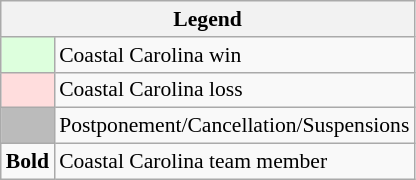<table class="wikitable" style="font-size:90%">
<tr>
<th colspan="2">Legend</th>
</tr>
<tr>
<td bgcolor="#ddffdd"> </td>
<td>Coastal Carolina win</td>
</tr>
<tr>
<td bgcolor="#ffdddd"> </td>
<td>Coastal Carolina loss</td>
</tr>
<tr>
<td bgcolor="#bbbbbb"> </td>
<td>Postponement/Cancellation/Suspensions</td>
</tr>
<tr>
<td><strong>Bold</strong></td>
<td>Coastal Carolina team member</td>
</tr>
</table>
